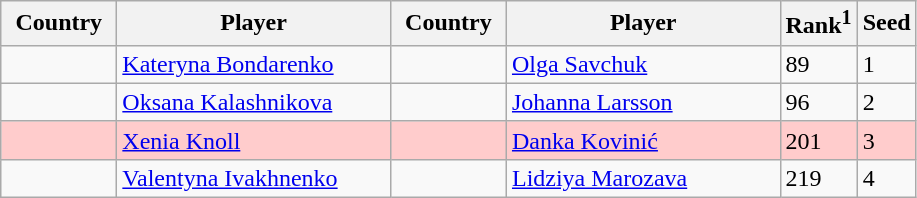<table class="sortable wikitable">
<tr>
<th width="70">Country</th>
<th width="175">Player</th>
<th width="70">Country</th>
<th width="175">Player</th>
<th>Rank<sup>1</sup></th>
<th>Seed</th>
</tr>
<tr>
<td></td>
<td><a href='#'>Kateryna Bondarenko</a></td>
<td></td>
<td><a href='#'>Olga Savchuk</a></td>
<td>89</td>
<td>1</td>
</tr>
<tr>
<td></td>
<td><a href='#'>Oksana Kalashnikova</a></td>
<td></td>
<td><a href='#'>Johanna Larsson</a></td>
<td>96</td>
<td>2</td>
</tr>
<tr bgcolor=#fcc>
<td></td>
<td><a href='#'>Xenia Knoll</a></td>
<td></td>
<td><a href='#'>Danka Kovinić</a></td>
<td>201</td>
<td>3</td>
</tr>
<tr>
<td></td>
<td><a href='#'>Valentyna Ivakhnenko</a></td>
<td></td>
<td><a href='#'>Lidziya Marozava</a></td>
<td>219</td>
<td>4</td>
</tr>
</table>
